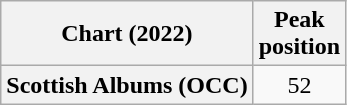<table class="wikitable sortable plainrowheaders" style="text-align:center">
<tr>
<th scope="col">Chart (2022)</th>
<th scope="col">Peak<br>position</th>
</tr>
<tr>
<th scope="row">Scottish Albums (OCC)</th>
<td>52</td>
</tr>
</table>
